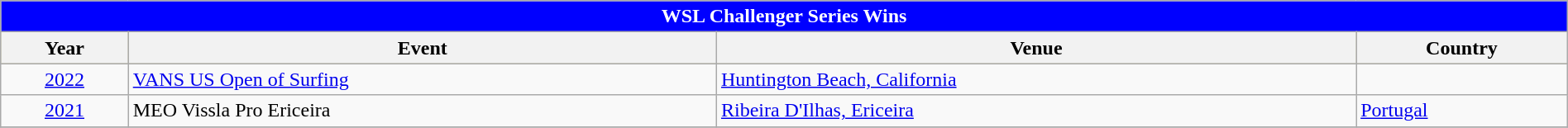<table class="wikitable" style="width:100%;">
<tr>
<td colspan="4;" style="background: blue; color: white" align="center"><strong>WSL Challenger Series Wins</strong></td>
</tr>
<tr bgcolor="#bdb76b">
<th>Year</th>
<th>Event</th>
<th>Venue</th>
<th>Country</th>
</tr>
<tr>
<td style="text-align:center"><a href='#'>2022</a></td>
<td><a href='#'>VANS US Open of Surfing</a></td>
<td><a href='#'>Huntington Beach, California</a></td>
<td></td>
</tr>
<tr>
<td style="text-align:center"><a href='#'>2021</a></td>
<td>MEO Vissla Pro Ericeira</td>
<td><a href='#'>Ribeira D'Ilhas, Ericeira</a></td>
<td> <a href='#'>Portugal</a></td>
</tr>
<tr>
</tr>
</table>
